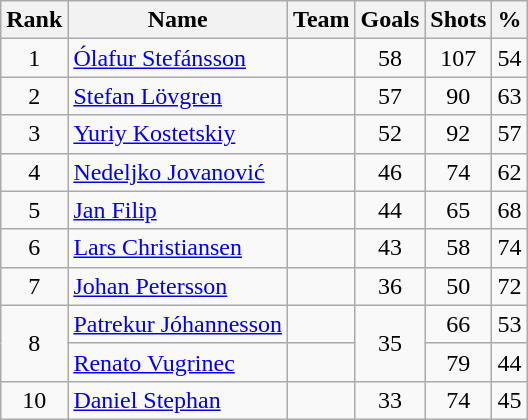<table class="wikitable sortable" style="text-align: center;">
<tr>
<th>Rank</th>
<th>Name</th>
<th>Team</th>
<th>Goals</th>
<th>Shots</th>
<th>%</th>
</tr>
<tr>
<td>1</td>
<td align=left><a href='#'>Ólafur Stefánsson</a></td>
<td align=left></td>
<td>58</td>
<td>107</td>
<td>54</td>
</tr>
<tr>
<td>2</td>
<td align=left><a href='#'>Stefan Lövgren</a></td>
<td align=left></td>
<td>57</td>
<td>90</td>
<td>63</td>
</tr>
<tr>
<td>3</td>
<td align=left><a href='#'>Yuriy Kostetskiy</a></td>
<td align=left></td>
<td>52</td>
<td>92</td>
<td>57</td>
</tr>
<tr>
<td>4</td>
<td align=left><a href='#'>Nedeljko Jovanović</a></td>
<td align=left></td>
<td>46</td>
<td>74</td>
<td>62</td>
</tr>
<tr>
<td>5</td>
<td align=left><a href='#'>Jan Filip</a></td>
<td align=left></td>
<td>44</td>
<td>65</td>
<td>68</td>
</tr>
<tr>
<td>6</td>
<td align=left><a href='#'>Lars Christiansen</a></td>
<td align=left></td>
<td>43</td>
<td>58</td>
<td>74</td>
</tr>
<tr>
<td>7</td>
<td align=left><a href='#'>Johan Petersson</a></td>
<td align=left></td>
<td>36</td>
<td>50</td>
<td>72</td>
</tr>
<tr>
<td rowspan=2>8</td>
<td align=left><a href='#'>Patrekur Jóhannesson</a></td>
<td align=left></td>
<td rowspan=2>35</td>
<td>66</td>
<td>53</td>
</tr>
<tr>
<td align=left><a href='#'>Renato Vugrinec</a></td>
<td align=left></td>
<td>79</td>
<td>44</td>
</tr>
<tr>
<td>10</td>
<td align=left><a href='#'>Daniel Stephan</a></td>
<td align=left></td>
<td>33</td>
<td>74</td>
<td>45</td>
</tr>
</table>
